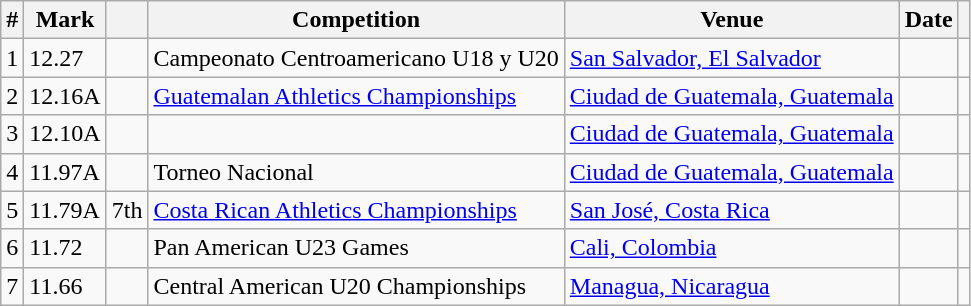<table class="wikitable sortable">
<tr>
<th>#</th>
<th>Mark</th>
<th class=unsortable></th>
<th>Competition</th>
<th>Venue</th>
<th>Date</th>
<th class=unsortable></th>
</tr>
<tr>
<td align=center>1</td>
<td>12.27 </td>
<td></td>
<td>Campeonato Centroamericano U18 y U20</td>
<td><a href='#'>San Salvador, El Salvador</a></td>
<td align=right></td>
<td></td>
</tr>
<tr>
<td align=center>2</td>
<td>12.16A </td>
<td></td>
<td><a href='#'>Guatemalan Athletics Championships</a></td>
<td><a href='#'>Ciudad de Guatemala, Guatemala</a></td>
<td align=right></td>
<td></td>
</tr>
<tr>
<td align=center>3</td>
<td>12.10A</td>
<td></td>
<td></td>
<td><a href='#'>Ciudad de Guatemala, Guatemala</a></td>
<td align=right></td>
<td></td>
</tr>
<tr>
<td align=center>4</td>
<td>11.97A </td>
<td></td>
<td>Torneo Nacional</td>
<td><a href='#'>Ciudad de Guatemala, Guatemala</a></td>
<td align=right></td>
<td></td>
</tr>
<tr>
<td align=center>5</td>
<td>11.79A </td>
<td>7th</td>
<td><a href='#'>Costa Rican Athletics Championships</a></td>
<td><a href='#'>San José, Costa Rica</a></td>
<td align=right></td>
<td></td>
</tr>
<tr>
<td align=center>6</td>
<td>11.72 </td>
<td> </td>
<td>Pan American U23 Games</td>
<td><a href='#'>Cali, Colombia</a></td>
<td align=right></td>
<td></td>
</tr>
<tr>
<td align=center>7</td>
<td>11.66 </td>
<td></td>
<td>Central American U20 Championships</td>
<td><a href='#'>Managua, Nicaragua</a></td>
<td align=right></td>
<td></td>
</tr>
</table>
